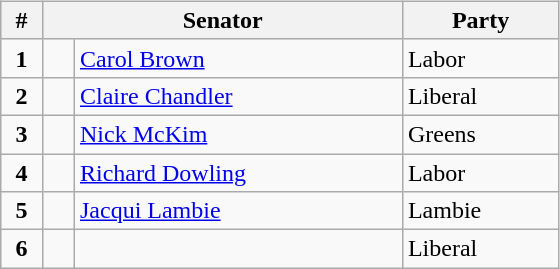<table style="width:100%;">
<tr style=vertical-align:top>
<td><br>
















</td>
<td align=right><br><table class="wikitable" style="float:right;clear:right;width:30%">
<tr>
<th>#</th>
<th colspan="2">Senator</th>
<th>Party</th>
</tr>
<tr>
<td align=center><strong>1</strong></td>
<td> </td>
<td><a href='#'>Carol Brown</a></td>
<td>Labor</td>
</tr>
<tr>
<td align=center><strong>2</strong></td>
<td> </td>
<td><a href='#'>Claire Chandler</a></td>
<td>Liberal</td>
</tr>
<tr>
<td align=center><strong>3</strong></td>
<td> </td>
<td><a href='#'>Nick McKim</a></td>
<td>Greens</td>
</tr>
<tr>
<td align=center><strong>4</strong></td>
<td> </td>
<td><a href='#'>Richard Dowling</a></td>
<td>Labor</td>
</tr>
<tr>
<td align=center><strong>5</strong></td>
<td> </td>
<td><a href='#'>Jacqui Lambie</a></td>
<td>Lambie</td>
</tr>
<tr>
<td align=center><strong>6</strong></td>
<td> </td>
<td></td>
<td>Liberal</td>
</tr>
</table>
</td>
</tr>
</table>
